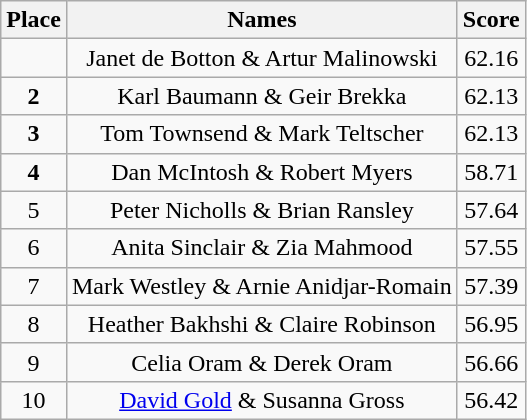<table class="wikitable" style="text-align:center;">
<tr>
<th>Place</th>
<th>Names</th>
<th>Score</th>
</tr>
<tr>
<td></td>
<td>Janet de Botton & Artur Malinowski</td>
<td>62.16</td>
</tr>
<tr>
<td><strong>2</strong></td>
<td>Karl Baumann & Geir Brekka</td>
<td>62.13</td>
</tr>
<tr>
<td><strong>3</strong></td>
<td>Tom Townsend & Mark Teltscher</td>
<td>62.13</td>
</tr>
<tr>
<td><strong>4</strong></td>
<td>Dan McIntosh & Robert Myers</td>
<td>58.71</td>
</tr>
<tr>
<td>5</td>
<td>Peter Nicholls & Brian Ransley</td>
<td>57.64</td>
</tr>
<tr>
<td>6</td>
<td>Anita Sinclair & Zia Mahmood</td>
<td>57.55</td>
</tr>
<tr>
<td>7</td>
<td>Mark Westley & Arnie Anidjar-Romain</td>
<td>57.39</td>
</tr>
<tr>
<td>8</td>
<td>Heather Bakhshi & Claire Robinson</td>
<td>56.95</td>
</tr>
<tr>
<td>9</td>
<td>Celia Oram & Derek Oram</td>
<td>56.66</td>
</tr>
<tr>
<td>10</td>
<td><a href='#'>David Gold</a> & Susanna Gross</td>
<td>56.42</td>
</tr>
</table>
